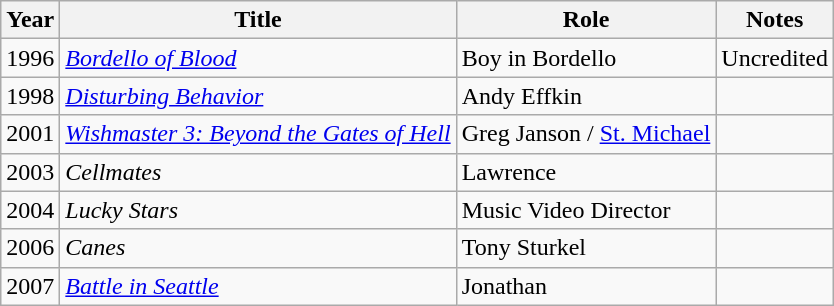<table class="wikitable sortable">
<tr>
<th>Year</th>
<th>Title</th>
<th>Role</th>
<th>Notes</th>
</tr>
<tr>
<td>1996</td>
<td><em><a href='#'>Bordello of Blood</a></em></td>
<td>Boy in Bordello</td>
<td>Uncredited</td>
</tr>
<tr>
<td>1998</td>
<td><em><a href='#'>Disturbing Behavior</a></em></td>
<td>Andy Effkin</td>
<td></td>
</tr>
<tr>
<td>2001</td>
<td><em><a href='#'>Wishmaster 3: Beyond the Gates of Hell</a></em></td>
<td>Greg Janson / <a href='#'>St. Michael</a></td>
<td></td>
</tr>
<tr>
<td>2003</td>
<td><em>Cellmates</em></td>
<td>Lawrence</td>
<td></td>
</tr>
<tr>
<td>2004</td>
<td><em>Lucky Stars</em></td>
<td>Music Video Director</td>
<td></td>
</tr>
<tr>
<td>2006</td>
<td><em>Canes</em></td>
<td>Tony Sturkel</td>
<td></td>
</tr>
<tr>
<td>2007</td>
<td><em><a href='#'>Battle in Seattle</a></em></td>
<td>Jonathan</td>
<td></td>
</tr>
</table>
